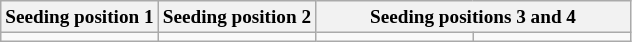<table class="wikitable" style="font-size:80%">
<tr>
<th width=25%>Seeding position 1</th>
<th width=25%>Seeding position 2</th>
<th colspan=2>Seeding positions 3 and 4</th>
</tr>
<tr>
<td valign=top></td>
<td valign=top></td>
<td valign=top width=25%></td>
<td valign=top width=25%></td>
</tr>
</table>
